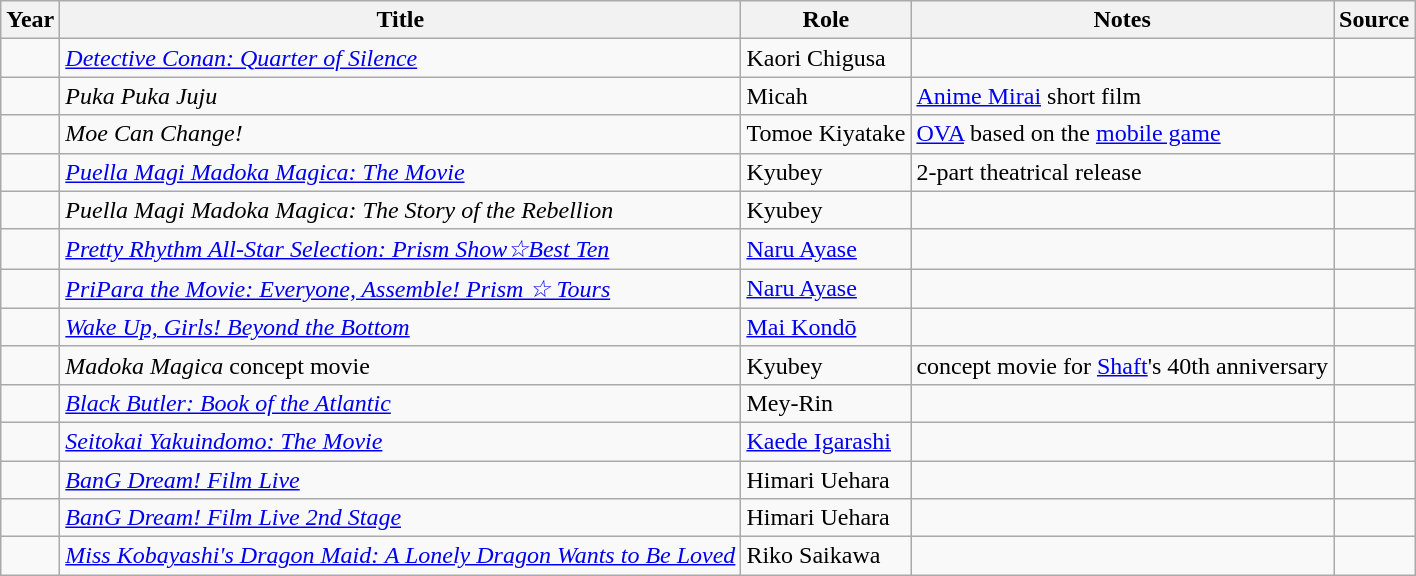<table class="wikitable sortable plainrowheaders">
<tr>
<th>Year</th>
<th>Title</th>
<th>Role</th>
<th class="unsortable">Notes</th>
<th class="unsortable">Source</th>
</tr>
<tr>
<td></td>
<td><em><a href='#'>Detective Conan: Quarter of Silence</a></em></td>
<td>Kaori Chigusa</td>
<td></td>
<td></td>
</tr>
<tr>
<td></td>
<td><em>Puka Puka Juju</em></td>
<td>Micah</td>
<td><a href='#'>Anime Mirai</a> short film</td>
<td></td>
</tr>
<tr>
<td></td>
<td><em>Moe Can Change!</em></td>
<td>Tomoe Kiyatake</td>
<td><a href='#'>OVA</a> based on the <a href='#'>mobile game</a></td>
<td></td>
</tr>
<tr>
<td></td>
<td><em><a href='#'>Puella Magi Madoka Magica: The Movie</a></em></td>
<td>Kyubey</td>
<td>2-part theatrical release</td>
<td></td>
</tr>
<tr>
<td></td>
<td><em>Puella Magi Madoka Magica: The Story of the Rebellion</em></td>
<td>Kyubey</td>
<td></td>
<td></td>
</tr>
<tr>
<td></td>
<td><em><a href='#'>Pretty Rhythm All-Star Selection: Prism Show☆Best Ten</a></em></td>
<td><a href='#'>Naru Ayase</a></td>
<td></td>
<td></td>
</tr>
<tr>
<td></td>
<td><em><a href='#'>PriPara the Movie: Everyone, Assemble! Prism ☆ Tours</a></em></td>
<td><a href='#'>Naru Ayase</a></td>
<td></td>
<td></td>
</tr>
<tr>
<td></td>
<td><em><a href='#'>Wake Up, Girls! Beyond the Bottom</a></em></td>
<td><a href='#'>Mai Kondō</a></td>
<td></td>
<td></td>
</tr>
<tr>
<td></td>
<td><em>Madoka Magica</em> concept movie</td>
<td>Kyubey</td>
<td>concept movie for <a href='#'>Shaft</a>'s 40th anniversary</td>
<td></td>
</tr>
<tr>
<td></td>
<td><em><a href='#'>Black Butler: Book of the Atlantic</a></em></td>
<td>Mey-Rin</td>
<td></td>
<td></td>
</tr>
<tr>
<td></td>
<td><em><a href='#'>Seitokai Yakuindomo: The Movie</a></em></td>
<td><a href='#'>Kaede Igarashi</a></td>
<td></td>
<td></td>
</tr>
<tr>
<td></td>
<td><em><a href='#'>BanG Dream! Film Live</a></em></td>
<td>Himari Uehara</td>
<td></td>
<td></td>
</tr>
<tr>
<td></td>
<td><em><a href='#'>BanG Dream! Film Live 2nd Stage</a></em></td>
<td>Himari Uehara</td>
<td></td>
<td></td>
</tr>
<tr>
<td></td>
<td><em><a href='#'>Miss Kobayashi's Dragon Maid: A Lonely Dragon Wants to Be Loved</a></em></td>
<td>Riko Saikawa</td>
<td></td>
<td></td>
</tr>
</table>
